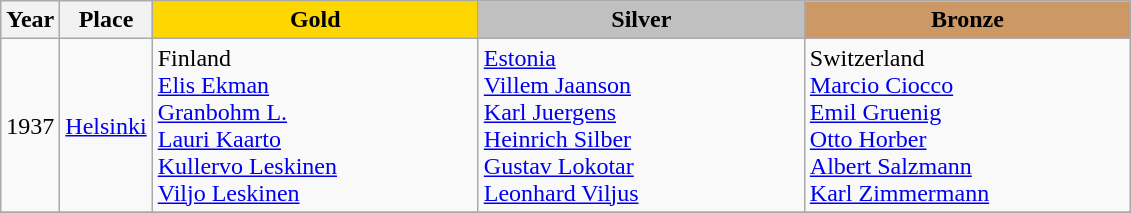<table class="wikitable">
<tr>
<th>Year</th>
<th>Place</th>
<th style="background:gold"    width="210">Gold</th>
<th style="background:silver"  width="210">Silver</th>
<th style="background:#cc9966" width="210">Bronze</th>
</tr>
<tr>
<td>1937</td>
<td> <a href='#'>Helsinki</a></td>
<td> Finland<br><a href='#'>Elis Ekman</a><br><a href='#'>Granbohm L.</a><br><a href='#'>Lauri Kaarto</a><br><a href='#'>Kullervo Leskinen</a><br><a href='#'>Viljo Leskinen</a></td>
<td> <a href='#'>Estonia</a><br><a href='#'>Villem Jaanson</a><br><a href='#'>Karl Juergens</a><br><a href='#'>Heinrich Silber</a><br><a href='#'>Gustav Lokotar</a><br><a href='#'>Leonhard Viljus</a></td>
<td> Switzerland<br><a href='#'>Marcio Ciocco</a><br><a href='#'>Emil Gruenig</a><br><a href='#'>Otto Horber</a><br><a href='#'>Albert Salzmann</a><br><a href='#'>Karl Zimmermann</a></td>
</tr>
<tr>
</tr>
</table>
